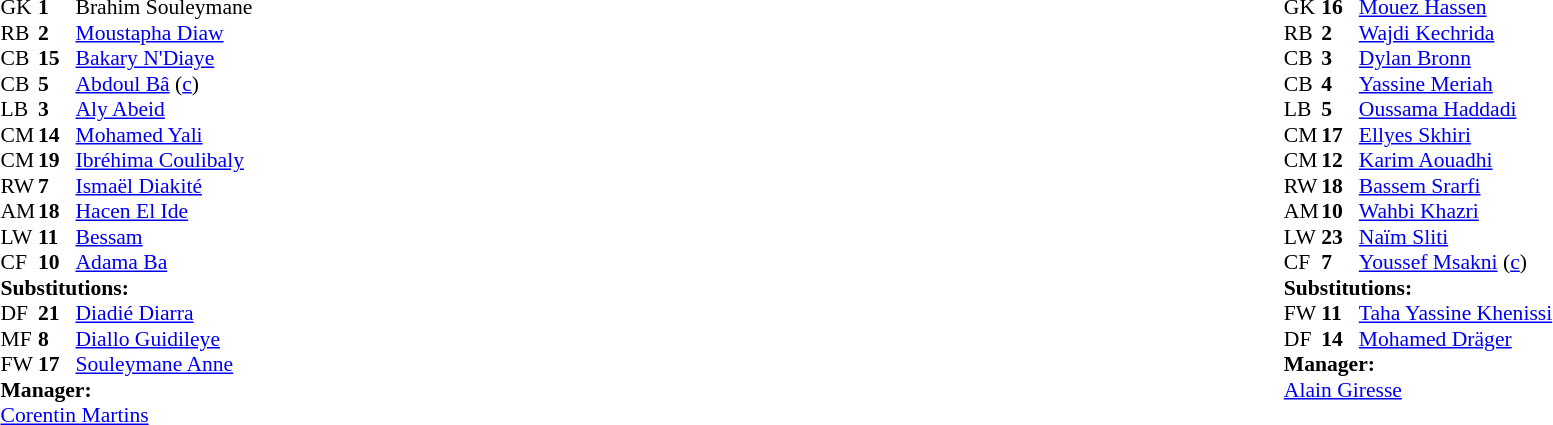<table width="100%">
<tr>
<td valign="top" width="40%"><br><table style="font-size:90%" cellspacing="0" cellpadding="0">
<tr>
<th width=25></th>
<th width=25></th>
</tr>
<tr>
<td>GK</td>
<td><strong>1</strong></td>
<td>Brahim Souleymane</td>
</tr>
<tr>
<td>RB</td>
<td><strong>2</strong></td>
<td><a href='#'>Moustapha Diaw</a></td>
</tr>
<tr>
<td>CB</td>
<td><strong>15</strong></td>
<td><a href='#'>Bakary N'Diaye</a></td>
</tr>
<tr>
<td>CB</td>
<td><strong>5</strong></td>
<td><a href='#'>Abdoul Bâ</a> (<a href='#'>c</a>)</td>
<td></td>
<td></td>
</tr>
<tr>
<td>LB</td>
<td><strong>3</strong></td>
<td><a href='#'>Aly Abeid</a></td>
</tr>
<tr>
<td>CM</td>
<td><strong>14</strong></td>
<td><a href='#'>Mohamed Yali</a></td>
</tr>
<tr>
<td>CM</td>
<td><strong>19</strong></td>
<td><a href='#'>Ibréhima Coulibaly</a></td>
<td></td>
</tr>
<tr>
<td>RW</td>
<td><strong>7</strong></td>
<td><a href='#'>Ismaël Diakité</a></td>
<td></td>
</tr>
<tr>
<td>AM</td>
<td><strong>18</strong></td>
<td><a href='#'>Hacen El Ide</a></td>
<td></td>
</tr>
<tr>
<td>LW</td>
<td><strong>11</strong></td>
<td><a href='#'>Bessam</a></td>
<td></td>
<td></td>
</tr>
<tr>
<td>CF</td>
<td><strong>10</strong></td>
<td><a href='#'>Adama Ba</a></td>
</tr>
<tr>
<td colspan=3><strong>Substitutions:</strong></td>
</tr>
<tr>
<td>DF</td>
<td><strong>21</strong></td>
<td><a href='#'>Diadié Diarra</a></td>
<td></td>
<td> </td>
</tr>
<tr>
<td>MF</td>
<td><strong>8</strong></td>
<td><a href='#'>Diallo Guidileye</a></td>
<td></td>
<td></td>
</tr>
<tr>
<td>FW</td>
<td><strong>17</strong></td>
<td><a href='#'>Souleymane Anne</a></td>
<td></td>
<td></td>
</tr>
<tr>
<td colspan=3><strong>Manager:</strong></td>
</tr>
<tr>
<td colspan=3> <a href='#'>Corentin Martins</a></td>
</tr>
</table>
</td>
<td valign="top"></td>
<td valign="top" width="50%"><br><table style="font-size:90%; margin:auto" cellspacing="0" cellpadding="0">
<tr>
<th width=25></th>
<th width=25></th>
</tr>
<tr>
<td>GK</td>
<td><strong>16</strong></td>
<td><a href='#'>Mouez Hassen</a></td>
</tr>
<tr>
<td>RB</td>
<td><strong>2</strong></td>
<td><a href='#'>Wajdi Kechrida</a></td>
</tr>
<tr>
<td>CB</td>
<td><strong>3</strong></td>
<td><a href='#'>Dylan Bronn</a></td>
<td></td>
</tr>
<tr>
<td>CB</td>
<td><strong>4</strong></td>
<td><a href='#'>Yassine Meriah</a></td>
</tr>
<tr>
<td>LB</td>
<td><strong>5</strong></td>
<td><a href='#'>Oussama Haddadi</a></td>
</tr>
<tr>
<td>CM</td>
<td><strong>17</strong></td>
<td><a href='#'>Ellyes Skhiri</a></td>
</tr>
<tr>
<td>CM</td>
<td><strong>12</strong></td>
<td><a href='#'>Karim Aouadhi</a></td>
<td></td>
</tr>
<tr>
<td>RW</td>
<td><strong>18</strong></td>
<td><a href='#'>Bassem Srarfi</a></td>
<td></td>
<td></td>
</tr>
<tr>
<td>AM</td>
<td><strong>10</strong></td>
<td><a href='#'>Wahbi Khazri</a></td>
</tr>
<tr>
<td>LW</td>
<td><strong>23</strong></td>
<td><a href='#'>Naïm Sliti</a></td>
<td></td>
<td></td>
</tr>
<tr>
<td>CF</td>
<td><strong>7</strong></td>
<td><a href='#'>Youssef Msakni</a> (<a href='#'>c</a>)</td>
</tr>
<tr>
<td colspan=3><strong>Substitutions:</strong></td>
</tr>
<tr>
<td>FW</td>
<td><strong>11</strong></td>
<td><a href='#'>Taha Yassine Khenissi</a></td>
<td></td>
<td></td>
</tr>
<tr>
<td>DF</td>
<td><strong>14</strong></td>
<td><a href='#'>Mohamed Dräger</a></td>
<td></td>
<td></td>
</tr>
<tr>
<td colspan=3><strong>Manager:</strong></td>
</tr>
<tr>
<td colspan=3> <a href='#'>Alain Giresse</a></td>
</tr>
</table>
</td>
</tr>
</table>
